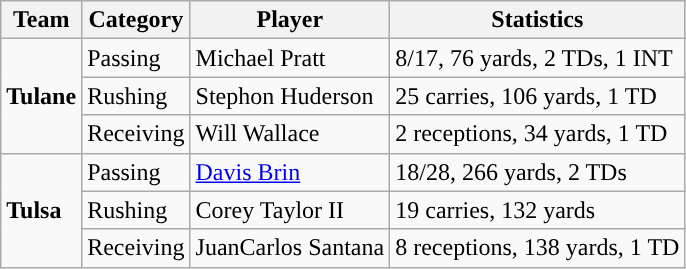<table class="wikitable" style="float: left;">
<tr>
<th>Team</th>
<th>Category</th>
<th>Player</th>
<th>Statistics</th>
</tr>
<tr>
<td rowspan=3><strong>Tulane</strong></td>
<td>Passing</td>
<td>Michael Pratt</td>
<td>8/17, 76 yards, 2 TDs, 1 INT</td>
</tr>
<tr>
<td>Rushing</td>
<td>Stephon Huderson</td>
<td>25 carries, 106 yards, 1 TD</td>
</tr>
<tr>
<td>Receiving</td>
<td>Will Wallace</td>
<td>2 receptions, 34 yards, 1 TD</td>
</tr>
<tr>
<td rowspan=3><strong>Tulsa</strong></td>
<td>Passing</td>
<td><a href='#'>Davis Brin</a></td>
<td>18/28, 266 yards, 2 TDs</td>
</tr>
<tr>
<td>Rushing</td>
<td>Corey Taylor II</td>
<td>19 carries, 132 yards</td>
</tr>
<tr>
<td>Receiving</td>
<td>JuanCarlos Santana</td>
<td>8 receptions, 138 yards, 1 TD</td>
</tr>
</table>
